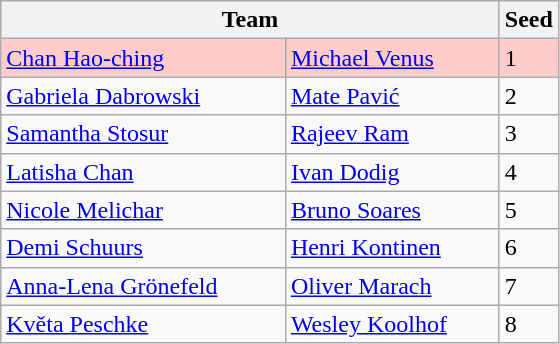<table class="wikitable">
<tr>
<th width="325" colspan=2>Team</th>
<th>Seed</th>
</tr>
<tr bgcolor="#fcc">
<td> <a href='#'>Chan Hao-ching</a></td>
<td> <a href='#'>Michael Venus</a></td>
<td>1</td>
</tr>
<tr>
<td> <a href='#'>Gabriela Dabrowski</a></td>
<td> <a href='#'>Mate Pavić</a></td>
<td>2</td>
</tr>
<tr>
<td> <a href='#'>Samantha Stosur</a></td>
<td> <a href='#'>Rajeev Ram</a></td>
<td>3</td>
</tr>
<tr>
<td> <a href='#'>Latisha Chan</a></td>
<td> <a href='#'>Ivan Dodig</a></td>
<td>4</td>
</tr>
<tr>
<td> <a href='#'>Nicole Melichar</a></td>
<td> <a href='#'>Bruno Soares</a></td>
<td>5</td>
</tr>
<tr>
<td> <a href='#'>Demi Schuurs</a></td>
<td> <a href='#'>Henri Kontinen</a></td>
<td>6</td>
</tr>
<tr>
<td> <a href='#'>Anna-Lena Grönefeld</a></td>
<td> <a href='#'>Oliver Marach</a></td>
<td>7</td>
</tr>
<tr>
<td> <a href='#'>Květa Peschke</a></td>
<td> <a href='#'>Wesley Koolhof</a></td>
<td>8</td>
</tr>
</table>
